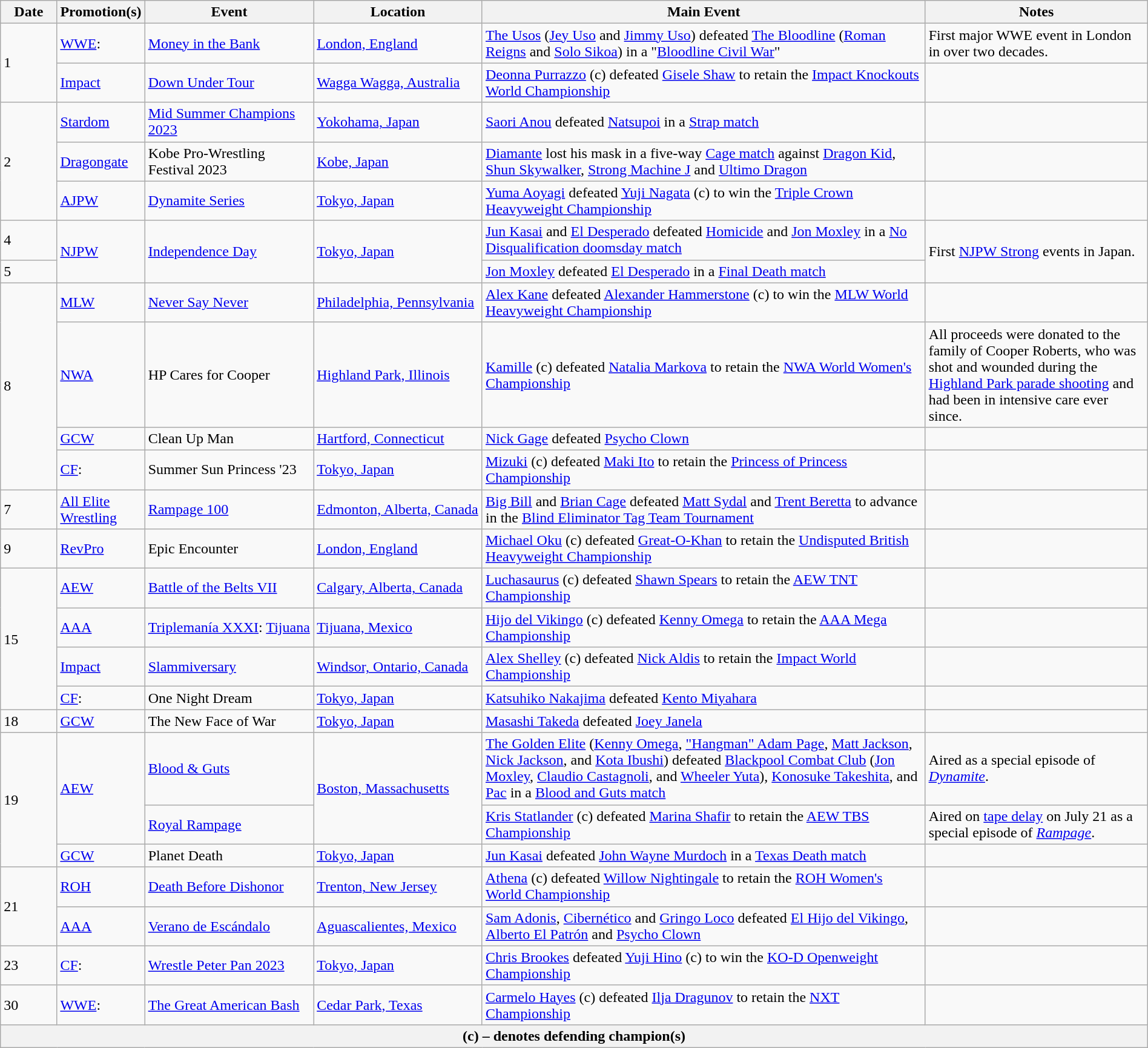<table class="wikitable" style="width:100%;">
<tr>
<th width="5%">Date</th>
<th width="5%">Promotion(s)</th>
<th style="width:15%;">Event</th>
<th style="width:15%;">Location</th>
<th style="width:40%;">Main Event</th>
<th style="width:20%;">Notes</th>
</tr>
<tr>
<td rowspan=2>1</td>
<td><a href='#'>WWE</a>:</td>
<td><a href='#'>Money in the Bank</a></td>
<td><a href='#'>London, England</a></td>
<td><a href='#'>The Usos</a> (<a href='#'>Jey Uso</a> and <a href='#'>Jimmy Uso</a>) defeated <a href='#'>The Bloodline</a> (<a href='#'>Roman Reigns</a> and <a href='#'>Solo Sikoa</a>) in a "<a href='#'>Bloodline Civil War</a>"</td>
<td>First major WWE event in London in over two decades.</td>
</tr>
<tr>
<td><a href='#'>Impact</a></td>
<td><a href='#'>Down Under Tour</a><br></td>
<td><a href='#'>Wagga Wagga, Australia</a></td>
<td><a href='#'>Deonna Purrazzo</a> (c) defeated <a href='#'>Gisele Shaw</a> to retain the <a href='#'>Impact Knockouts World Championship</a></td>
<td></td>
</tr>
<tr>
<td rowspan=3>2</td>
<td><a href='#'>Stardom</a></td>
<td><a href='#'>Mid Summer Champions 2023</a></td>
<td><a href='#'>Yokohama, Japan</a></td>
<td><a href='#'>Saori Anou</a> defeated <a href='#'>Natsupoi</a> in a <a href='#'>Strap match</a></td>
<td></td>
</tr>
<tr>
<td><a href='#'>Dragongate</a></td>
<td>Kobe Pro-Wrestling Festival 2023</td>
<td><a href='#'>Kobe, Japan</a></td>
<td><a href='#'>Diamante</a> lost his mask in a five-way <a href='#'>Cage match</a> against <a href='#'>Dragon Kid</a>, <a href='#'>Shun Skywalker</a>, <a href='#'>Strong Machine J</a> and <a href='#'>Ultimo Dragon</a></td>
<td></td>
</tr>
<tr>
<td><a href='#'>AJPW</a></td>
<td><a href='#'>Dynamite Series</a><br></td>
<td><a href='#'>Tokyo, Japan</a></td>
<td><a href='#'>Yuma Aoyagi</a> defeated <a href='#'>Yuji Nagata</a> (c) to win the <a href='#'>Triple Crown Heavyweight Championship</a></td>
<td></td>
</tr>
<tr>
<td>4</td>
<td rowspan=2><a href='#'>NJPW</a></td>
<td rowspan=2><a href='#'>Independence Day</a></td>
<td rowspan=2><a href='#'>Tokyo, Japan</a></td>
<td><a href='#'>Jun Kasai</a> and <a href='#'>El Desperado</a> defeated <a href='#'>Homicide</a> and <a href='#'>Jon Moxley</a> in a <a href='#'>No Disqualification doomsday match</a></td>
<td rowspan=2>First <a href='#'>NJPW Strong</a> events in Japan.</td>
</tr>
<tr>
<td>5</td>
<td><a href='#'>Jon Moxley</a> defeated <a href='#'>El Desperado</a> in a <a href='#'>Final Death match</a></td>
</tr>
<tr>
<td rowspan=4>8</td>
<td><a href='#'>MLW</a></td>
<td><a href='#'>Never Say Never</a></td>
<td><a href='#'>Philadelphia, Pennsylvania</a></td>
<td><a href='#'>Alex Kane</a> defeated <a href='#'>Alexander Hammerstone</a> (c) to win the <a href='#'>MLW World Heavyweight Championship</a></td>
<td></td>
</tr>
<tr>
<td><a href='#'>NWA</a></td>
<td>HP Cares for Cooper</td>
<td><a href='#'>Highland Park, Illinois</a></td>
<td><a href='#'>Kamille</a> (c) defeated <a href='#'>Natalia Markova</a> to retain the <a href='#'>NWA World Women's Championship</a></td>
<td>All proceeds were donated to the family of Cooper Roberts, who was shot and wounded during the <a href='#'>Highland Park parade shooting</a> and had been in intensive care ever since.</td>
</tr>
<tr>
<td><a href='#'>GCW</a></td>
<td>Clean Up Man</td>
<td><a href='#'>Hartford, Connecticut</a></td>
<td><a href='#'>Nick Gage</a> defeated <a href='#'>Psycho Clown</a></td>
<td></td>
</tr>
<tr>
<td><a href='#'>CF</a>:</td>
<td>Summer Sun Princess '23</td>
<td><a href='#'>Tokyo, Japan</a></td>
<td><a href='#'>Mizuki</a> (c) defeated <a href='#'>Maki Ito</a> to retain the <a href='#'>Princess of Princess Championship</a></td>
<td></td>
</tr>
<tr>
<td>7</td>
<td><a href='#'>All Elite Wrestling</a></td>
<td><a href='#'>Rampage 100</a></td>
<td><a href='#'>Edmonton, Alberta, Canada</a></td>
<td><a href='#'>Big Bill</a> and <a href='#'>Brian Cage</a> defeated <a href='#'>Matt Sydal</a> and <a href='#'>Trent Beretta</a> to advance in the <a href='#'>Blind Eliminator Tag Team Tournament</a></td>
<td></td>
</tr>
<tr>
<td>9</td>
<td><a href='#'>RevPro</a></td>
<td>Epic Encounter</td>
<td><a href='#'>London, England</a></td>
<td><a href='#'>Michael Oku</a> (c) defeated <a href='#'>Great-O-Khan</a> to retain the <a href='#'>Undisputed British Heavyweight Championship</a></td>
<td></td>
</tr>
<tr>
<td rowspan=4>15</td>
<td><a href='#'>AEW</a></td>
<td><a href='#'>Battle of the Belts VII</a></td>
<td><a href='#'>Calgary, Alberta, Canada</a></td>
<td><a href='#'>Luchasaurus</a> (c) defeated <a href='#'>Shawn Spears</a> to retain the <a href='#'>AEW TNT Championship</a></td>
<td></td>
</tr>
<tr>
<td><a href='#'>AAA</a></td>
<td><a href='#'>Triplemanía XXXI</a>: <a href='#'>Tijuana</a></td>
<td><a href='#'>Tijuana, Mexico</a></td>
<td><a href='#'>Hijo del Vikingo</a> (c) defeated <a href='#'>Kenny Omega</a> to retain the <a href='#'>AAA Mega Championship</a></td>
<td></td>
</tr>
<tr>
<td><a href='#'>Impact</a></td>
<td><a href='#'>Slammiversary</a></td>
<td><a href='#'>Windsor, Ontario, Canada</a></td>
<td><a href='#'>Alex Shelley</a> (c) defeated <a href='#'>Nick Aldis</a> to retain the <a href='#'>Impact World Championship</a></td>
<td></td>
</tr>
<tr>
<td><a href='#'>CF</a>:</td>
<td>One Night Dream</td>
<td><a href='#'>Tokyo, Japan</a></td>
<td><a href='#'>Katsuhiko Nakajima</a> defeated <a href='#'>Kento Miyahara</a></td>
<td></td>
</tr>
<tr>
<td>18</td>
<td><a href='#'>GCW</a></td>
<td>The New Face of War</td>
<td><a href='#'>Tokyo, Japan</a></td>
<td><a href='#'>Masashi Takeda</a> defeated <a href='#'>Joey Janela</a></td>
<td></td>
</tr>
<tr>
<td rowspan=3>19</td>
<td rowspan=2><a href='#'>AEW</a></td>
<td><a href='#'>Blood & Guts</a></td>
<td rowspan=2><a href='#'>Boston, Massachusetts</a></td>
<td><a href='#'>The Golden Elite</a> (<a href='#'>Kenny Omega</a>, <a href='#'>"Hangman" Adam Page</a>, <a href='#'>Matt Jackson</a>, <a href='#'>Nick Jackson</a>, and <a href='#'>Kota Ibushi</a>) defeated <a href='#'>Blackpool Combat Club</a> (<a href='#'>Jon Moxley</a>, <a href='#'>Claudio Castagnoli</a>, and <a href='#'>Wheeler Yuta</a>), <a href='#'>Konosuke Takeshita</a>, and <a href='#'>Pac</a> in a <a href='#'>Blood and Guts match</a></td>
<td>Aired as a special episode of <em><a href='#'>Dynamite</a></em>.</td>
</tr>
<tr>
<td><a href='#'>Royal Rampage</a></td>
<td><a href='#'>Kris Statlander</a> (c) defeated <a href='#'>Marina Shafir</a> to retain the <a href='#'>AEW TBS Championship</a></td>
<td>Aired on <a href='#'>tape delay</a> on July 21 as a special episode of <em><a href='#'>Rampage</a></em>.</td>
</tr>
<tr>
<td><a href='#'>GCW</a></td>
<td>Planet Death</td>
<td><a href='#'>Tokyo, Japan</a></td>
<td><a href='#'>Jun Kasai</a> defeated <a href='#'>John Wayne Murdoch</a> in a <a href='#'>Texas Death match</a></td>
<td></td>
</tr>
<tr>
<td rowspan=2>21</td>
<td><a href='#'>ROH</a></td>
<td><a href='#'>Death Before Dishonor</a></td>
<td><a href='#'>Trenton, New Jersey</a></td>
<td><a href='#'>Athena</a> (c) defeated <a href='#'>Willow Nightingale</a> to retain the <a href='#'>ROH Women's World Championship</a></td>
<td></td>
</tr>
<tr>
<td><a href='#'>AAA</a></td>
<td><a href='#'>Verano de Escándalo</a></td>
<td><a href='#'>Aguascalientes, Mexico</a></td>
<td><a href='#'>Sam Adonis</a>, <a href='#'>Cibernético</a> and <a href='#'>Gringo Loco</a> defeated <a href='#'>El Hijo del Vikingo</a>, <a href='#'>Alberto El Patrón</a> and <a href='#'>Psycho Clown</a></td>
<td></td>
</tr>
<tr>
<td>23</td>
<td><a href='#'>CF</a>:</td>
<td><a href='#'>Wrestle Peter Pan 2023</a></td>
<td><a href='#'>Tokyo, Japan</a></td>
<td><a href='#'>Chris Brookes</a> defeated <a href='#'>Yuji Hino</a> (c) to win the <a href='#'>KO-D Openweight Championship</a></td>
<td></td>
</tr>
<tr>
<td>30</td>
<td><a href='#'>WWE</a>:</td>
<td><a href='#'>The Great American Bash</a></td>
<td><a href='#'>Cedar Park, Texas</a></td>
<td><a href='#'>Carmelo Hayes</a> (c) defeated <a href='#'>Ilja Dragunov</a> to retain the <a href='#'>NXT Championship</a></td>
<td></td>
</tr>
<tr>
<th colspan="6">(c) – denotes defending champion(s)</th>
</tr>
</table>
